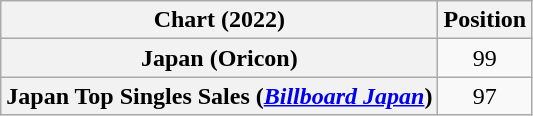<table class="wikitable sortable plainrowheaders" style="text-align:center">
<tr>
<th scope="col">Chart (2022)</th>
<th scope="col">Position</th>
</tr>
<tr>
<th scope="row">Japan (Oricon)</th>
<td>99</td>
</tr>
<tr>
<th scope="row">Japan Top Singles Sales (<em><a href='#'>Billboard Japan</a></em>)</th>
<td>97</td>
</tr>
</table>
